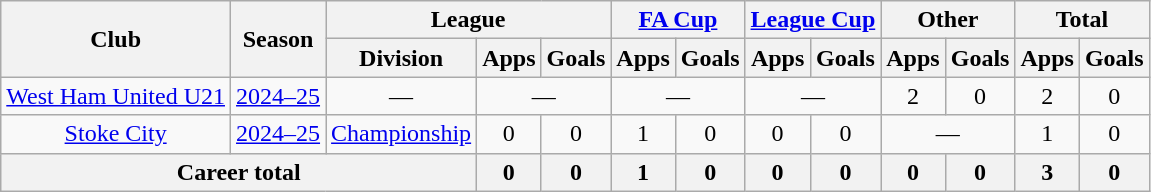<table class="wikitable" style="text-align: center;">
<tr>
<th rowspan="2">Club</th>
<th rowspan="2">Season</th>
<th colspan="3">League</th>
<th colspan="2"><a href='#'>FA Cup</a></th>
<th colspan="2"><a href='#'>League Cup</a></th>
<th colspan="2">Other</th>
<th colspan="2">Total</th>
</tr>
<tr>
<th>Division</th>
<th>Apps</th>
<th>Goals</th>
<th>Apps</th>
<th>Goals</th>
<th>Apps</th>
<th>Goals</th>
<th>Apps</th>
<th>Goals</th>
<th>Apps</th>
<th>Goals</th>
</tr>
<tr>
<td><a href='#'>West Ham United U21</a></td>
<td><a href='#'>2024–25</a></td>
<td colspan=1>—</td>
<td colspan=2>—</td>
<td colspan=2>—</td>
<td colspan=2>—</td>
<td>2</td>
<td>0</td>
<td>2</td>
<td>0</td>
</tr>
<tr>
<td><a href='#'>Stoke City</a></td>
<td><a href='#'>2024–25</a></td>
<td><a href='#'>Championship</a></td>
<td>0</td>
<td>0</td>
<td>1</td>
<td>0</td>
<td>0</td>
<td>0</td>
<td colspan=2>—</td>
<td>1</td>
<td>0</td>
</tr>
<tr>
<th colspan="3">Career total</th>
<th>0</th>
<th>0</th>
<th>1</th>
<th>0</th>
<th>0</th>
<th>0</th>
<th>0</th>
<th>0</th>
<th>3</th>
<th>0</th>
</tr>
</table>
